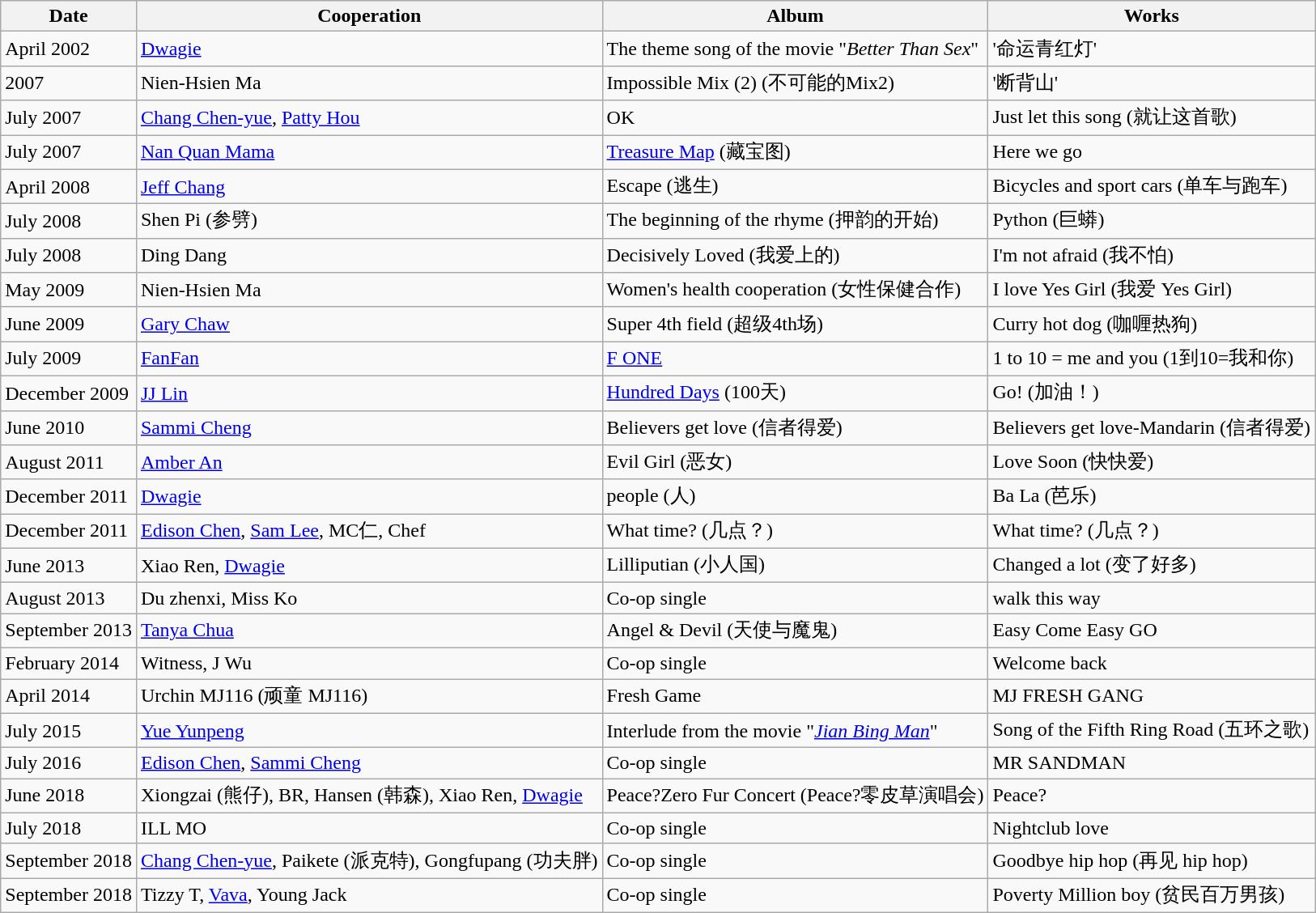<table class="wikitable">
<tr>
<th>Date</th>
<th>Cooperation</th>
<th>Album</th>
<th>Works</th>
</tr>
<tr>
<td>April 2002</td>
<td><a href='#'>Dwagie</a></td>
<td>The theme song of the movie "<em>Better Than Sex</em>"</td>
<td>'命运青红灯'</td>
</tr>
<tr>
<td>2007</td>
<td>Nien-Hsien Ma</td>
<td>Impossible Mix (2) (不可能的Mix2)</td>
<td>'断背山'</td>
</tr>
<tr>
<td>July 2007</td>
<td><a href='#'>Chang Chen-yue</a>, <a href='#'>Patty Hou</a></td>
<td>OK</td>
<td>Just let this song (就让这首歌)</td>
</tr>
<tr>
<td>July 2007</td>
<td><a href='#'>Nan Quan Mama</a></td>
<td><a href='#'>Treasure Map</a> (藏宝图)</td>
<td>Here we go</td>
</tr>
<tr>
<td>April 2008</td>
<td><a href='#'>Jeff Chang</a></td>
<td>Escape (逃生)</td>
<td>Bicycles and sport cars (单车与跑车)</td>
</tr>
<tr>
<td>July 2008</td>
<td>Shen Pi (参劈)</td>
<td>The beginning of the rhyme (押韵的开始)</td>
<td>Python (巨蟒)</td>
</tr>
<tr>
<td>July 2008</td>
<td>Ding Dang</td>
<td>Decisively Loved (我爱上的)</td>
<td>I'm not afraid (我不怕)</td>
</tr>
<tr>
<td>May 2009</td>
<td>Nien-Hsien Ma</td>
<td>Women's health cooperation (女性保健合作)</td>
<td>I love Yes Girl (我爱 Yes Girl)</td>
</tr>
<tr>
<td>June 2009</td>
<td><a href='#'>Gary Chaw</a></td>
<td>Super 4th field (超级4th场)</td>
<td>Curry hot dog (咖喱热狗)</td>
</tr>
<tr>
<td>July 2009</td>
<td><a href='#'>FanFan</a></td>
<td><a href='#'>F ONE</a></td>
<td>1 to 10 = me and you (1到10=我和你)</td>
</tr>
<tr>
<td>December 2009</td>
<td><a href='#'>JJ Lin</a></td>
<td><a href='#'>Hundred Days</a> (100天)</td>
<td>Go! (加油！)</td>
</tr>
<tr>
<td>June 2010</td>
<td><a href='#'>Sammi Cheng</a></td>
<td>Believers get love (信者得爱)</td>
<td>Believers get love-Mandarin (信者得爱)</td>
</tr>
<tr>
<td>August 2011</td>
<td><a href='#'>Amber An</a></td>
<td>Evil Girl (恶女)</td>
<td>Love Soon (快快爱)</td>
</tr>
<tr>
<td>December 2011</td>
<td><a href='#'>Dwagie</a></td>
<td>people (人)</td>
<td>Ba La (芭乐)</td>
</tr>
<tr>
<td>December 2011</td>
<td><a href='#'>Edison Chen</a>, <a href='#'>Sam Lee</a>, MC仁, Chef</td>
<td>What time? (几点？)</td>
<td>What time? (几点？)</td>
</tr>
<tr>
<td>June 2013</td>
<td>Xiao Ren, <a href='#'>Dwagie</a></td>
<td>Lilliputian (小人国)</td>
<td>Changed a lot (变了好多)</td>
</tr>
<tr>
<td>August 2013</td>
<td>Du zhenxi, Miss Ko</td>
<td>Co-op single</td>
<td>walk this way</td>
</tr>
<tr>
<td>September 2013</td>
<td><a href='#'>Tanya Chua</a></td>
<td>Angel & Devil (天使与魔鬼)</td>
<td>Easy Come Easy GO</td>
</tr>
<tr>
<td>February 2014</td>
<td>Witness, J Wu</td>
<td>Co-op single</td>
<td>Welcome back</td>
</tr>
<tr>
<td>April 2014</td>
<td>Urchin MJ116 (顽童 MJ116)</td>
<td>Fresh Game</td>
<td>MJ FRESH GANG</td>
</tr>
<tr>
<td>July 2015</td>
<td><a href='#'>Yue Yunpeng</a></td>
<td>Interlude from the movie "<em><a href='#'>Jian Bing Man</a></em>"</td>
<td>Song of the Fifth Ring Road (五环之歌)</td>
</tr>
<tr>
<td>July 2016</td>
<td><a href='#'>Edison Chen</a>, <a href='#'>Sammi Cheng</a></td>
<td>Co-op single</td>
<td>MR SANDMAN</td>
</tr>
<tr>
<td>June 2018</td>
<td>Xiongzai (熊仔), BR, Hansen (韩森), Xiao Ren, <a href='#'>Dwagie</a></td>
<td>Peace?Zero Fur Concert (Peace?零皮草演唱会)</td>
<td>Peace?</td>
</tr>
<tr>
<td>July 2018</td>
<td>ILL MO</td>
<td>Co-op single</td>
<td>Nightclub love</td>
</tr>
<tr>
<td>September 2018</td>
<td><a href='#'>Chang Chen-yue</a>, Paikete (派克特), Gongfupang (功夫胖)</td>
<td>Co-op single</td>
<td>Goodbye hip hop (再见 hip hop)</td>
</tr>
<tr>
<td>September 2018</td>
<td>Tizzy T, <a href='#'>Vava</a>, Young Jack</td>
<td>Co-op single</td>
<td>Poverty Million boy (贫民百万男孩)</td>
</tr>
</table>
